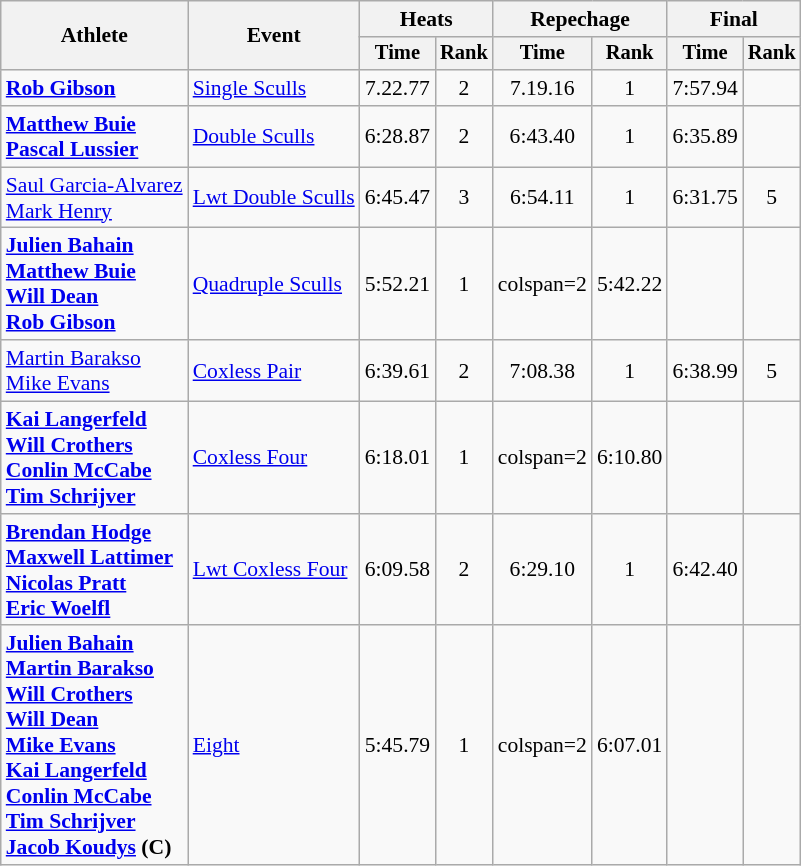<table class="wikitable" style="font-size:90%">
<tr>
<th rowspan=2>Athlete</th>
<th rowspan=2>Event</th>
<th colspan=2>Heats</th>
<th colspan=2>Repechage</th>
<th colspan=2>Final</th>
</tr>
<tr style="font-size:95%">
<th>Time</th>
<th>Rank</th>
<th>Time</th>
<th>Rank</th>
<th>Time</th>
<th>Rank</th>
</tr>
<tr align=center>
<td align=left><strong><a href='#'>Rob Gibson</a></strong></td>
<td align=left><a href='#'>Single Sculls</a></td>
<td>7.22.77</td>
<td>2</td>
<td>7.19.16</td>
<td>1</td>
<td>7:57.94</td>
<td></td>
</tr>
<tr align=center>
<td align=left><strong><a href='#'>Matthew Buie</a><br><a href='#'>Pascal Lussier</a></strong></td>
<td align=left><a href='#'>Double Sculls</a></td>
<td>6:28.87</td>
<td>2</td>
<td>6:43.40</td>
<td>1</td>
<td>6:35.89</td>
<td></td>
</tr>
<tr align=center>
<td align=left><a href='#'>Saul Garcia-Alvarez</a><br><a href='#'>Mark Henry</a></td>
<td align=left><a href='#'>Lwt Double Sculls</a></td>
<td>6:45.47</td>
<td>3</td>
<td>6:54.11</td>
<td>1</td>
<td>6:31.75</td>
<td>5</td>
</tr>
<tr align=center>
<td align=left><strong><a href='#'>Julien Bahain</a><br><a href='#'>Matthew Buie</a><br><a href='#'>Will Dean</a><br><a href='#'>Rob Gibson</a></strong></td>
<td align=left><a href='#'>Quadruple Sculls</a></td>
<td>5:52.21</td>
<td>1</td>
<td>colspan=2 </td>
<td>5:42.22</td>
<td></td>
</tr>
<tr align=center>
<td align=left><a href='#'>Martin Barakso</a><br><a href='#'>Mike Evans</a></td>
<td align=left><a href='#'>Coxless Pair</a></td>
<td>6:39.61</td>
<td>2</td>
<td>7:08.38</td>
<td>1</td>
<td>6:38.99</td>
<td>5</td>
</tr>
<tr align=center>
<td align=left><strong><a href='#'>Kai Langerfeld</a><br><a href='#'>Will Crothers</a><br><a href='#'>Conlin McCabe</a><br><a href='#'>Tim Schrijver</a></strong></td>
<td align=left><a href='#'>Coxless Four</a></td>
<td>6:18.01</td>
<td>1</td>
<td>colspan=2 </td>
<td>6:10.80</td>
<td></td>
</tr>
<tr align=center>
<td align=left><strong><a href='#'>Brendan Hodge</a><br><a href='#'>Maxwell Lattimer</a><br><a href='#'>Nicolas Pratt</a><br><a href='#'>Eric Woelfl</a></strong></td>
<td align=left><a href='#'>Lwt Coxless Four</a></td>
<td>6:09.58</td>
<td>2</td>
<td>6:29.10</td>
<td>1</td>
<td>6:42.40</td>
<td></td>
</tr>
<tr align=center>
<td align=left><strong><a href='#'>Julien Bahain</a><br><a href='#'>Martin Barakso</a><br><a href='#'>Will Crothers</a><br><a href='#'>Will Dean</a><br><a href='#'>Mike Evans</a><br><a href='#'>Kai Langerfeld</a><br><a href='#'>Conlin McCabe</a><br><a href='#'>Tim Schrijver</a><br><a href='#'>Jacob Koudys</a> (C)</strong></td>
<td align=left><a href='#'>Eight</a></td>
<td>5:45.79</td>
<td>1</td>
<td>colspan=2 </td>
<td>6:07.01</td>
<td></td>
</tr>
</table>
